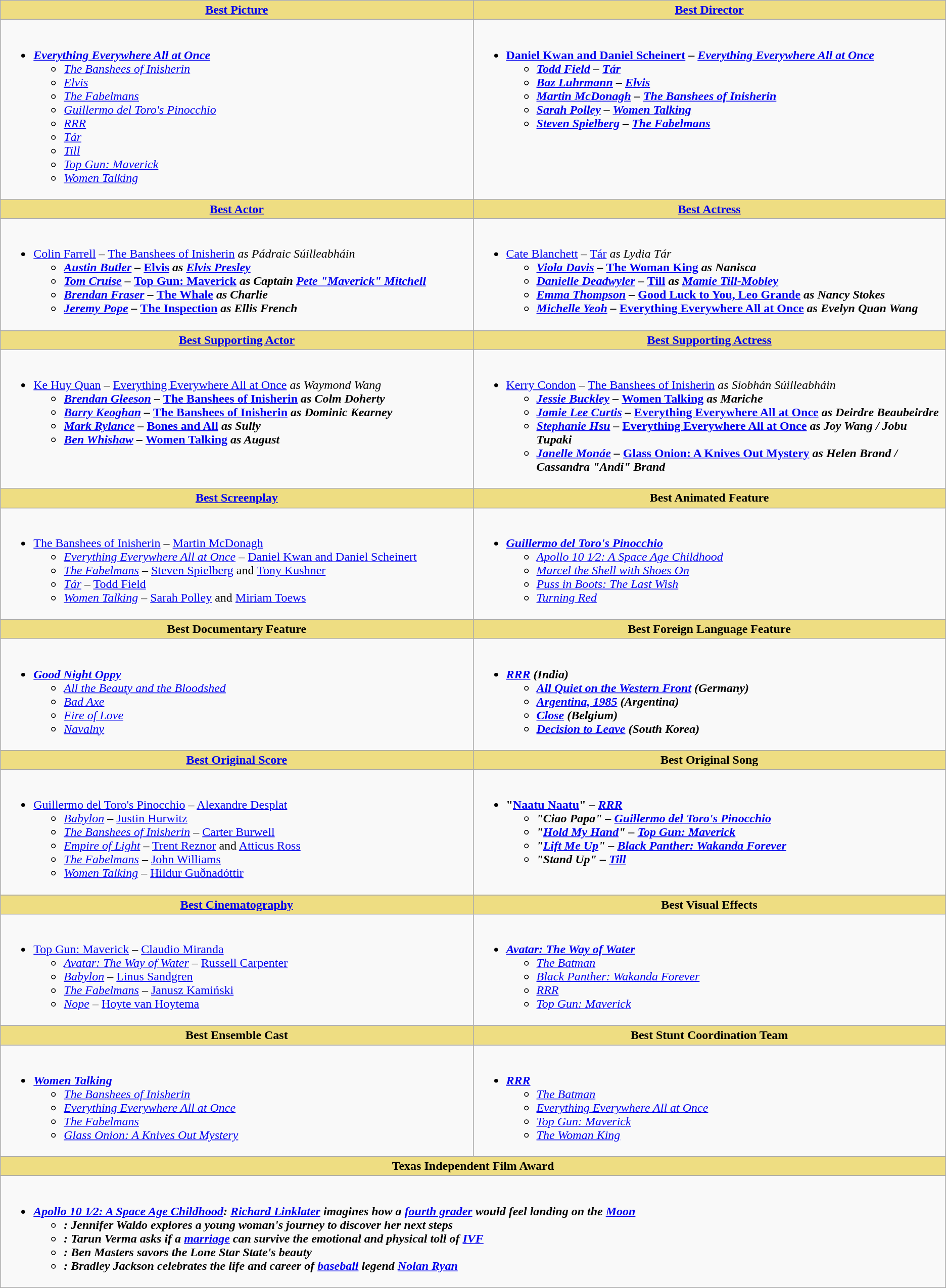<table class="wikitable">
<tr>
<th style="background:#EEDD82; width:50%"><a href='#'>Best Picture</a></th>
<th style="background:#EEDD82; width:50%"><a href='#'>Best Director</a></th>
</tr>
<tr>
<td valign="top"><br><ul><li><strong><em><a href='#'>Everything Everywhere All at Once</a></em></strong><ul><li><em><a href='#'>The Banshees of Inisherin</a></em></li><li><em><a href='#'>Elvis</a></em></li><li><em><a href='#'>The Fabelmans</a></em></li><li><em><a href='#'>Guillermo del Toro's Pinocchio</a></em></li><li><em><a href='#'>RRR</a></em></li><li><em><a href='#'>Tár</a></em></li><li><em><a href='#'>Till</a></em></li><li><em><a href='#'>Top Gun: Maverick</a></em></li><li><em><a href='#'>Women Talking</a></em></li></ul></li></ul></td>
<td valign="top"><br><ul><li><strong><a href='#'>Daniel Kwan and Daniel Scheinert</a> – <em><a href='#'>Everything Everywhere All at Once</a><strong><em><ul><li><a href='#'>Todd Field</a> – </em><a href='#'>Tár</a><em></li><li><a href='#'>Baz Luhrmann</a> – </em><a href='#'>Elvis</a><em></li><li><a href='#'>Martin McDonagh</a> – </em><a href='#'>The Banshees of Inisherin</a><em></li><li><a href='#'>Sarah Polley</a> – </em><a href='#'>Women Talking</a><em></li><li><a href='#'>Steven Spielberg</a> – </em><a href='#'>The Fabelmans</a><em></li></ul></li></ul></td>
</tr>
<tr>
<th style="background:#EEDD82; width:50%"><a href='#'>Best Actor</a></th>
<th style="background:#EEDD82; width:50%"><a href='#'>Best Actress</a></th>
</tr>
<tr>
<td valign="top"><br><ul><li></strong><a href='#'>Colin Farrell</a> – </em><a href='#'>The Banshees of Inisherin</a><em> as Pádraic Súilleabháin<strong><ul><li><a href='#'>Austin Butler</a> – </em><a href='#'>Elvis</a><em> as <a href='#'>Elvis Presley</a></li><li><a href='#'>Tom Cruise</a> – </em><a href='#'>Top Gun: Maverick</a><em> as Captain <a href='#'>Pete "Maverick" Mitchell</a></li><li><a href='#'>Brendan Fraser</a> – </em><a href='#'>The Whale</a><em> as Charlie</li><li><a href='#'>Jeremy Pope</a> – </em><a href='#'>The Inspection</a><em> as Ellis French</li></ul></li></ul></td>
<td valign="top"><br><ul><li></strong><a href='#'>Cate Blanchett</a> – </em><a href='#'>Tár</a><em> as Lydia Tár<strong><ul><li><a href='#'>Viola Davis</a> – </em><a href='#'>The Woman King</a><em> as Nanisca</li><li><a href='#'>Danielle Deadwyler</a> – </em><a href='#'>Till</a><em> as <a href='#'>Mamie Till-Mobley</a></li><li><a href='#'>Emma Thompson</a> – </em><a href='#'>Good Luck to You, Leo Grande</a><em> as Nancy Stokes</li><li><a href='#'>Michelle Yeoh</a> – </em><a href='#'>Everything Everywhere All at Once</a><em> as Evelyn Quan Wang</li></ul></li></ul></td>
</tr>
<tr>
<th style="background:#EEDD82; width:50%"><a href='#'>Best Supporting Actor</a></th>
<th style="background:#EEDD82; width:50%"><a href='#'>Best Supporting Actress</a></th>
</tr>
<tr>
<td valign="top"><br><ul><li></strong><a href='#'>Ke Huy Quan</a> – </em><a href='#'>Everything Everywhere All at Once</a><em> as Waymond Wang<strong><ul><li><a href='#'>Brendan Gleeson</a> – </em><a href='#'>The Banshees of Inisherin</a><em> as Colm Doherty</li><li><a href='#'>Barry Keoghan</a> – </em><a href='#'>The Banshees of Inisherin</a><em> as Dominic Kearney</li><li><a href='#'>Mark Rylance</a> – </em><a href='#'>Bones and All</a><em> as Sully</li><li><a href='#'>Ben Whishaw</a> – </em><a href='#'>Women Talking</a><em> as August</li></ul></li></ul></td>
<td valign="top"><br><ul><li></strong><a href='#'>Kerry Condon</a> – </em><a href='#'>The Banshees of Inisherin</a><em> as Siobhán Súilleabháin<strong><ul><li><a href='#'>Jessie Buckley</a> – </em><a href='#'>Women Talking</a><em> as Mariche</li><li><a href='#'>Jamie Lee Curtis</a> – </em><a href='#'>Everything Everywhere All at Once</a><em> as Deirdre Beaubeirdre</li><li><a href='#'>Stephanie Hsu</a> – </em><a href='#'>Everything Everywhere All at Once</a><em> as Joy Wang / Jobu Tupaki</li><li><a href='#'>Janelle Monáe</a> – </em><a href='#'>Glass Onion: A Knives Out Mystery</a><em> as Helen Brand / Cassandra "Andi" Brand</li></ul></li></ul></td>
</tr>
<tr>
<th style="background:#EEDD82; width:50%"><a href='#'>Best Screenplay</a></th>
<th style="background:#EEDD82; width:50%">Best Animated Feature</th>
</tr>
<tr>
<td valign="top"><br><ul><li></em></strong><a href='#'>The Banshees of Inisherin</a></em> – <a href='#'>Martin McDonagh</a></strong><ul><li><em><a href='#'>Everything Everywhere All at Once</a></em> – <a href='#'>Daniel Kwan and Daniel Scheinert</a></li><li><em><a href='#'>The Fabelmans</a></em> – <a href='#'>Steven Spielberg</a> and <a href='#'>Tony Kushner</a></li><li><em><a href='#'>Tár</a></em> – <a href='#'>Todd Field</a></li><li><em><a href='#'>Women Talking</a></em> – <a href='#'>Sarah Polley</a> and <a href='#'>Miriam Toews</a></li></ul></li></ul></td>
<td valign="top"><br><ul><li><strong><em><a href='#'>Guillermo del Toro's Pinocchio</a></em></strong><ul><li><em><a href='#'>Apollo 10 1⁄2: A Space Age Childhood</a></em></li><li><em><a href='#'>Marcel the Shell with Shoes On</a></em></li><li><em><a href='#'>Puss in Boots: The Last Wish</a></em></li><li><em><a href='#'>Turning Red</a></em></li></ul></li></ul></td>
</tr>
<tr>
<th style="background:#EEDD82; width:50%">Best Documentary Feature</th>
<th style="background:#EEDD82; width:50%">Best Foreign Language Feature</th>
</tr>
<tr>
<td valign="top"><br><ul><li><strong><em><a href='#'>Good Night Oppy</a></em></strong><ul><li><em><a href='#'>All the Beauty and the Bloodshed</a></em></li><li><em><a href='#'>Bad Axe</a></em></li><li><em><a href='#'>Fire of Love</a></em></li><li><em><a href='#'>Navalny</a></em></li></ul></li></ul></td>
<td valign="top"><br><ul><li><strong><em><a href='#'>RRR</a><em> (India)<strong><ul><li></em><a href='#'>All Quiet on the Western Front</a><em> (Germany)</li><li></em><a href='#'>Argentina, 1985</a><em> (Argentina)</li><li></em><a href='#'>Close</a><em> (Belgium)</li><li></em><a href='#'>Decision to Leave</a><em> (South Korea)</li></ul></li></ul></td>
</tr>
<tr>
<th style="background:#EEDD82; width:50%"><a href='#'>Best Original Score</a></th>
<th style="background:#EEDD82; width:50%">Best Original Song</th>
</tr>
<tr>
<td valign="top"><br><ul><li></em></strong><a href='#'>Guillermo del Toro's Pinocchio</a></em> – <a href='#'>Alexandre Desplat</a></strong><ul><li><em><a href='#'>Babylon</a></em> – <a href='#'>Justin Hurwitz</a></li><li><em><a href='#'>The Banshees of Inisherin</a></em> – <a href='#'>Carter Burwell</a></li><li><em><a href='#'>Empire of Light</a></em> – <a href='#'>Trent Reznor</a> and <a href='#'>Atticus Ross</a></li><li><em><a href='#'>The Fabelmans</a></em> – <a href='#'>John Williams</a></li><li><em><a href='#'>Women Talking</a></em> – <a href='#'>Hildur Guðnadóttir</a></li></ul></li></ul></td>
<td valign="top"><br><ul><li><strong>"<a href='#'>Naatu Naatu</a>" – <em><a href='#'>RRR</a><strong><em><ul><li>"Ciao Papa" – </em><a href='#'>Guillermo del Toro's Pinocchio</a><em></li><li>"<a href='#'>Hold My Hand</a>" – </em><a href='#'>Top Gun: Maverick</a><em></li><li>"<a href='#'>Lift Me Up</a>" – </em><a href='#'>Black Panther: Wakanda Forever</a><em></li><li>"Stand Up" – </em><a href='#'>Till</a><em></li></ul></li></ul></td>
</tr>
<tr>
<th style="background:#EEDD82; width:50%"><a href='#'>Best Cinematography</a></th>
<th style="background:#EEDD82; width:50%">Best Visual Effects</th>
</tr>
<tr>
<td valign="top"><br><ul><li></em></strong><a href='#'>Top Gun: Maverick</a></em> – <a href='#'>Claudio Miranda</a></strong><ul><li><em><a href='#'>Avatar: The Way of Water</a></em> – <a href='#'>Russell Carpenter</a></li><li><em><a href='#'>Babylon</a></em> – <a href='#'>Linus Sandgren</a></li><li><em><a href='#'>The Fabelmans</a></em> – <a href='#'>Janusz Kamiński</a></li><li><em><a href='#'>Nope</a></em> – <a href='#'>Hoyte van Hoytema</a></li></ul></li></ul></td>
<td valign="top"><br><ul><li><strong><em><a href='#'>Avatar: The Way of Water</a></em></strong><ul><li><em><a href='#'>The Batman</a></em></li><li><em><a href='#'>Black Panther: Wakanda Forever</a></em></li><li><em><a href='#'>RRR</a></em></li><li><em><a href='#'>Top Gun: Maverick</a></em></li></ul></li></ul></td>
</tr>
<tr>
<th style="background:#EEDD82; width:50%">Best Ensemble Cast</th>
<th style="background:#EEDD82; width:50%">Best Stunt Coordination Team</th>
</tr>
<tr>
<td valign="top"><br><ul><li><strong><em><a href='#'>Women Talking</a></em></strong><ul><li><em><a href='#'>The Banshees of Inisherin</a></em></li><li><em><a href='#'>Everything Everywhere All at Once</a></em></li><li><em><a href='#'>The Fabelmans</a></em></li><li><em><a href='#'>Glass Onion: A Knives Out Mystery</a></em></li></ul></li></ul></td>
<td valign="top"><br><ul><li><strong><em><a href='#'>RRR</a></em></strong><ul><li><em><a href='#'>The Batman</a></em></li><li><em><a href='#'>Everything Everywhere All at Once</a></em></li><li><em><a href='#'>Top Gun: Maverick</a></em></li><li><em><a href='#'>The Woman King</a></em></li></ul></li></ul></td>
</tr>
<tr>
<th style="background:#EEDD82; width:50%" colspan="2">Texas Independent Film Award</th>
</tr>
<tr>
<td style="vertical-align:top;" colspan="2"><br><ul><li><strong><em><a href='#'>Apollo 10 1⁄2: A Space Age Childhood</a><em>: <a href='#'>Richard Linklater</a> imagines how a <a href='#'>fourth grader</a> would feel landing on the <a href='#'>Moon</a><strong><ul><li></em><em>: Jennifer Waldo explores a young woman's journey to discover her next steps</li><li></em><em>: Tarun Verma asks if a <a href='#'>marriage</a> can survive the emotional and physical toll of <a href='#'>IVF</a></li><li></em><em>: Ben Masters savors the Lone Star State's beauty</li><li></em><em>: Bradley Jackson celebrates the life and career of <a href='#'>baseball</a> legend <a href='#'>Nolan Ryan</a></li></ul></li></ul></td>
</tr>
</table>
